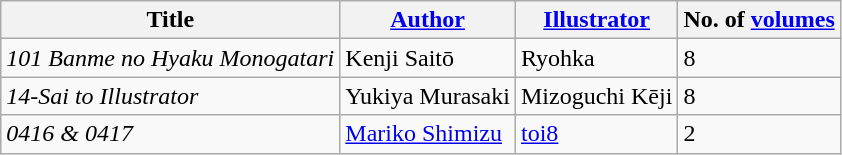<table class="wikitable">
<tr>
<th scope="col">Title</th>
<th scope="col"><a href='#'>Author</a></th>
<th scope="col"><a href='#'>Illustrator</a></th>
<th scope="col">No. of <a href='#'>volumes</a></th>
</tr>
<tr>
<td><em>101 Banme no Hyaku Monogatari</em></td>
<td>Kenji Saitō</td>
<td>Ryohka</td>
<td>8</td>
</tr>
<tr>
<td><em>14-Sai to Illustrator</em></td>
<td>Yukiya Murasaki</td>
<td>Mizoguchi Kēji</td>
<td>8</td>
</tr>
<tr>
<td><em>0416 & 0417</em></td>
<td><a href='#'>Mariko Shimizu</a></td>
<td><a href='#'>toi8</a></td>
<td>2</td>
</tr>
</table>
